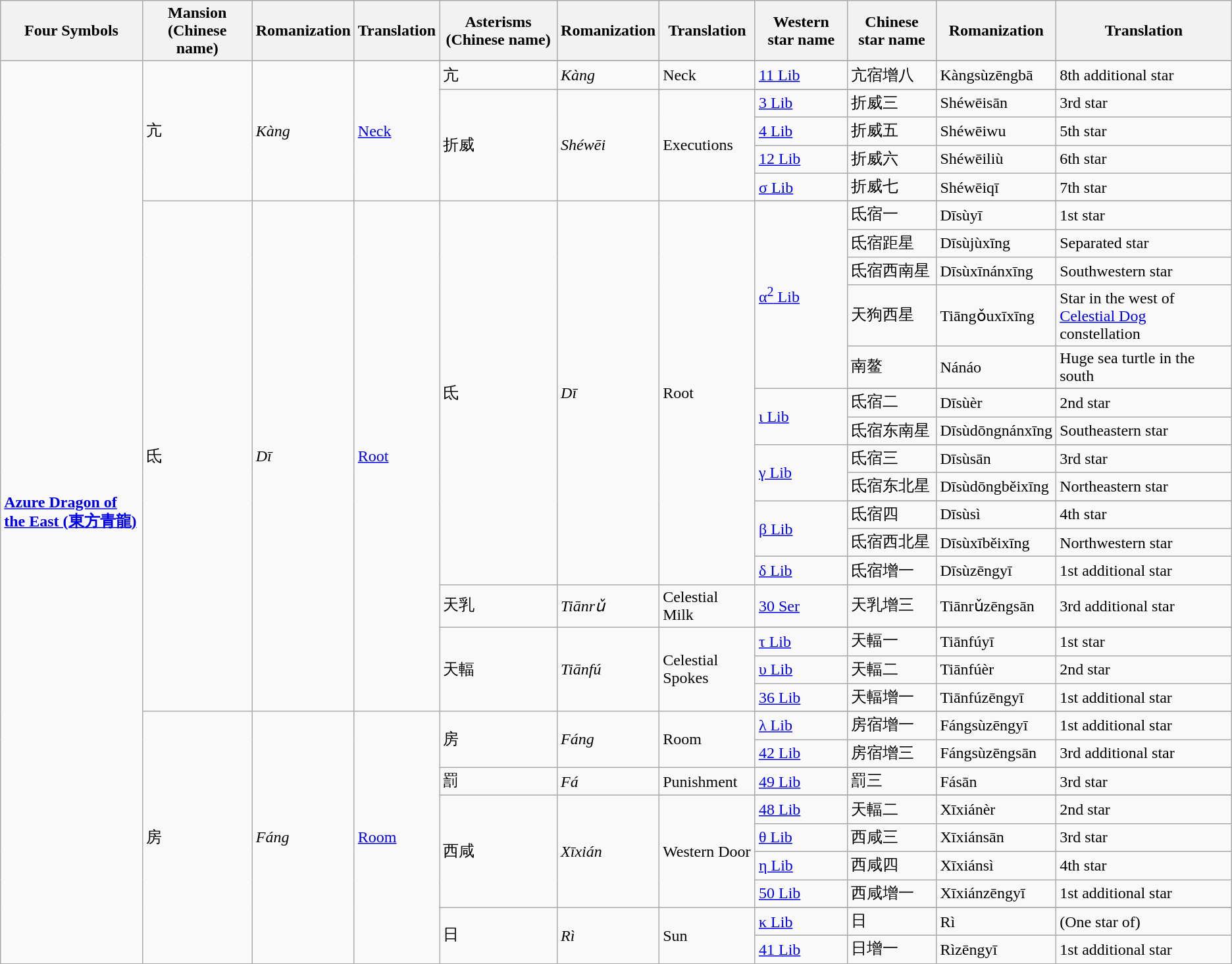<table class="wikitable">
<tr>
<th><strong>Four Symbols</strong></th>
<th><strong>Mansion (Chinese name)</strong></th>
<th><strong>Romanization</strong></th>
<th><strong>Translation</strong></th>
<th><strong>Asterisms (Chinese name)</strong></th>
<th><strong>Romanization</strong></th>
<th><strong>Translation</strong></th>
<th><strong>Western star name</strong></th>
<th><strong>Chinese star name</strong></th>
<th><strong>Romanization</strong></th>
<th><strong>Translation</strong></th>
</tr>
<tr>
<td rowspan="46"><strong><a href='#'>Azure Dragon of the East (東方青龍)</a></strong></td>
<td rowspan="7">亢</td>
<td rowspan="7"><em>Kàng</em></td>
<td rowspan="7"><a href='#'>Neck</a></td>
</tr>
<tr>
<td>亢</td>
<td><em>Kàng</em></td>
<td>Neck</td>
<td><a href='#'>11 Lib</a></td>
<td>亢宿增八</td>
<td>Kàngsùzēngbā</td>
<td>8th additional star</td>
</tr>
<tr>
<td rowspan="5">折威</td>
<td rowspan="5"><em>Shéwēi</em></td>
<td rowspan="5">Executions</td>
</tr>
<tr>
<td><a href='#'>3 Lib</a></td>
<td>折威三</td>
<td>Shéwēisān</td>
<td>3rd star</td>
</tr>
<tr>
<td><a href='#'>4 Lib</a></td>
<td>折威五</td>
<td>Shéwēiwu</td>
<td>5th star</td>
</tr>
<tr>
<td><a href='#'>12 Lib</a></td>
<td>折威六</td>
<td>Shéwēiliù</td>
<td>6th star</td>
</tr>
<tr>
<td><a href='#'>σ Lib</a></td>
<td>折威七</td>
<td>Shéwēiqī</td>
<td>7th star</td>
</tr>
<tr>
<td rowspan="22">氐</td>
<td rowspan="22"><em>Dī</em></td>
<td rowspan="22"><a href='#'>Root</a></td>
<td rowspan="17">氐</td>
<td rowspan="17"><em>Dī</em></td>
<td rowspan="17">Root</td>
</tr>
<tr>
<td rowspan="6"><a href='#'>α<sup>2</sup> Lib</a></td>
</tr>
<tr>
<td>氐宿一</td>
<td>Dīsùyī</td>
<td>1st star</td>
</tr>
<tr>
<td>氐宿距星</td>
<td>Dīsùjùxīng</td>
<td>Separated star</td>
</tr>
<tr>
<td>氐宿西南星</td>
<td>Dīsùxīnánxīng</td>
<td>Southwestern star</td>
</tr>
<tr>
<td>天狗西星</td>
<td>Tiāngǒuxīxīng</td>
<td>Star in the west of <a href='#'>Celestial Dog</a> constellation</td>
</tr>
<tr>
<td>南鳌</td>
<td>Nánáo</td>
<td>Huge sea turtle in the south</td>
</tr>
<tr>
<td rowspan="3"><a href='#'>ι Lib</a></td>
</tr>
<tr>
<td>氐宿二</td>
<td>Dīsùèr</td>
<td>2nd star</td>
</tr>
<tr>
<td>氐宿东南星</td>
<td>Dīsùdōngnánxīng</td>
<td>Southeastern star</td>
</tr>
<tr>
<td rowspan="3"><a href='#'>γ Lib</a></td>
</tr>
<tr>
<td>氐宿三</td>
<td>Dīsùsān</td>
<td>3rd star</td>
</tr>
<tr>
<td>氐宿东北星</td>
<td>Dīsùdōngběixīng</td>
<td>Northeastern star</td>
</tr>
<tr>
<td rowspan="3"><a href='#'>β Lib</a></td>
</tr>
<tr>
<td>氐宿四</td>
<td>Dīsùsì</td>
<td>4th star</td>
</tr>
<tr>
<td>氐宿西北星</td>
<td>Dīsùxīběixīng</td>
<td>Northwestern star</td>
</tr>
<tr>
<td><a href='#'>δ Lib</a></td>
<td>氐宿增一</td>
<td>Dīsùzēngyī</td>
<td>1st additional star</td>
</tr>
<tr>
<td>天乳</td>
<td><em>Tiānrǔ</em></td>
<td>Celestial Milk</td>
<td><a href='#'>30 Ser</a></td>
<td>天乳增三</td>
<td>Tiānrǔzēngsān</td>
<td>3rd additional star</td>
</tr>
<tr>
<td rowspan="4">天輻</td>
<td rowspan="4"><em>Tiānfú</em></td>
<td rowspan="4">Celestial Spokes</td>
</tr>
<tr>
<td><a href='#'>τ Lib</a></td>
<td>天輻一</td>
<td>Tiānfúyī</td>
<td>1st star</td>
</tr>
<tr>
<td><a href='#'>υ Lib</a></td>
<td>天輻二</td>
<td>Tiānfúèr</td>
<td>2nd star</td>
</tr>
<tr>
<td><a href='#'>36 Lib</a></td>
<td>天輻增一</td>
<td>Tiānfúzēngyī</td>
<td>1st additional star</td>
</tr>
<tr>
<td rowspan="14">房</td>
<td rowspan="14"><em>Fáng</em></td>
<td rowspan="14"><a href='#'>Room</a></td>
<td rowspan="3">房</td>
<td rowspan="3"><em>Fáng</em></td>
<td rowspan="3">Room</td>
</tr>
<tr>
<td><a href='#'>λ Lib</a></td>
<td>房宿增一</td>
<td>Fángsùzēngyī</td>
<td>1st additional star</td>
</tr>
<tr>
<td><a href='#'>42 Lib</a></td>
<td>房宿增三</td>
<td>Fángsùzēngsān</td>
<td>3rd additional star</td>
</tr>
<tr>
<td rowspan="2">罰</td>
<td rowspan="2"><em>Fá</em></td>
<td rowspan="2">Punishment</td>
</tr>
<tr>
<td><a href='#'>49 Lib</a></td>
<td>罰三</td>
<td>Fásān</td>
<td>3rd star</td>
</tr>
<tr>
<td rowspan="5">西咸</td>
<td rowspan="5"><em>Xīxián</em></td>
<td rowspan="5">Western Door</td>
</tr>
<tr>
<td><a href='#'>48 Lib</a></td>
<td>天輻二</td>
<td>Xīxiánèr</td>
<td>2nd star</td>
</tr>
<tr>
<td><a href='#'>θ Lib</a></td>
<td>西咸三</td>
<td>Xīxiánsān</td>
<td>3rd star</td>
</tr>
<tr>
<td><a href='#'>η Lib</a></td>
<td>西咸四</td>
<td>Xīxiánsì</td>
<td>4th star</td>
</tr>
<tr>
<td><a href='#'>50 Lib</a></td>
<td>西咸增一</td>
<td>Xīxiánzēngyī</td>
<td>1st additional star</td>
</tr>
<tr>
<td rowspan="3">日</td>
<td rowspan="3"><em>Rì</em></td>
<td rowspan="3">Sun</td>
</tr>
<tr>
<td><a href='#'>κ Lib</a></td>
<td>日</td>
<td>Rì</td>
<td>(One star of)</td>
</tr>
<tr>
<td><a href='#'>41 Lib</a></td>
<td>日增一</td>
<td>Rìzēngyī</td>
<td>1st additional star</td>
</tr>
</table>
